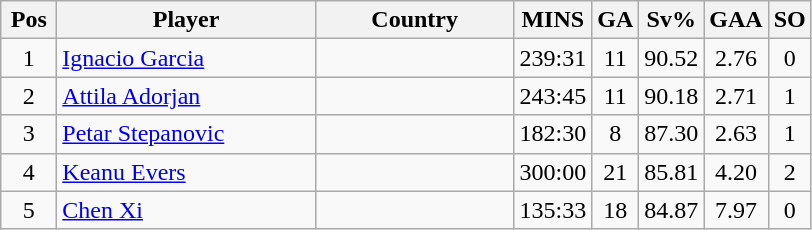<table class="wikitable sortable" style="text-align: center;">
<tr>
<th width=30>Pos</th>
<th width=165>Player</th>
<th width=125>Country</th>
<th width=20>MINS</th>
<th width=20>GA</th>
<th width=20>Sv%</th>
<th width=20>GAA</th>
<th width=20>SO</th>
</tr>
<tr>
<td>1</td>
<td align=left><a href='#'>Ignacio Garcia</a></td>
<td align=left></td>
<td>239:31</td>
<td>11</td>
<td>90.52</td>
<td>2.76</td>
<td>0</td>
</tr>
<tr>
<td>2</td>
<td align=left><a href='#'>Attila Adorjan</a></td>
<td align=left></td>
<td>243:45</td>
<td>11</td>
<td>90.18</td>
<td>2.71</td>
<td>1</td>
</tr>
<tr>
<td>3</td>
<td align=left><a href='#'>Petar Stepanovic</a></td>
<td align=left></td>
<td>182:30</td>
<td>8</td>
<td>87.30</td>
<td>2.63</td>
<td>1</td>
</tr>
<tr>
<td>4</td>
<td align=left><a href='#'>Keanu Evers</a></td>
<td align=left></td>
<td>300:00</td>
<td>21</td>
<td>85.81</td>
<td>4.20</td>
<td>2</td>
</tr>
<tr>
<td>5</td>
<td align=left><a href='#'>Chen Xi</a></td>
<td align=left></td>
<td>135:33</td>
<td>18</td>
<td>84.87</td>
<td>7.97</td>
<td>0</td>
</tr>
</table>
